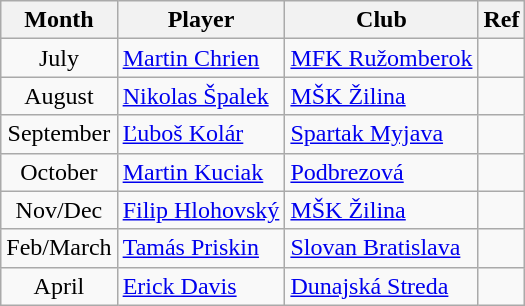<table class="wikitable sortable">
<tr>
<th>Month</th>
<th>Player</th>
<th>Club</th>
<th>Ref</th>
</tr>
<tr>
<td align="center">July</td>
<td> <a href='#'>Martin Chrien</a></td>
<td><a href='#'>MFK Ružomberok</a></td>
<td></td>
</tr>
<tr>
<td align="center">August</td>
<td> <a href='#'>Nikolas Špalek</a></td>
<td><a href='#'>MŠK Žilina</a></td>
<td></td>
</tr>
<tr>
<td align="center">September</td>
<td> <a href='#'>Ľuboš Kolár</a></td>
<td><a href='#'>Spartak Myjava</a></td>
<td></td>
</tr>
<tr>
<td align="center">October</td>
<td> <a href='#'>Martin Kuciak</a></td>
<td><a href='#'>Podbrezová</a></td>
<td></td>
</tr>
<tr>
<td align="center">Nov/Dec</td>
<td> <a href='#'>Filip Hlohovský</a></td>
<td><a href='#'>MŠK Žilina</a></td>
<td></td>
</tr>
<tr>
<td align="center">Feb/March</td>
<td> <a href='#'>Tamás Priskin</a></td>
<td><a href='#'>Slovan Bratislava</a></td>
<td></td>
</tr>
<tr>
<td align="center">April</td>
<td> <a href='#'>Erick Davis</a></td>
<td><a href='#'>Dunajská Streda</a></td>
<td></td>
</tr>
</table>
